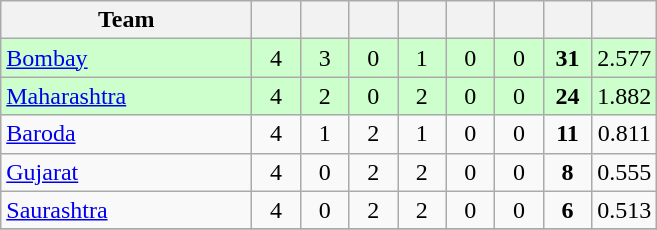<table class="wikitable" style="text-align:center">
<tr>
<th style="width:160px">Team</th>
<th style="width:25px"></th>
<th style="width:25px"></th>
<th style="width:25px"></th>
<th style="width:25px"></th>
<th style="width:25px"></th>
<th style="width:25px"></th>
<th style="width:25px"></th>
<th style="width:25px;"></th>
</tr>
<tr style="background:#cfc;">
<td style="text-align:left"><a href='#'>Bombay</a></td>
<td>4</td>
<td>3</td>
<td>0</td>
<td>1</td>
<td>0</td>
<td>0</td>
<td><strong>31</strong></td>
<td>2.577</td>
</tr>
<tr style="background:#cfc;">
<td style="text-align:left"><a href='#'>Maharashtra</a></td>
<td>4</td>
<td>2</td>
<td>0</td>
<td>2</td>
<td>0</td>
<td>0</td>
<td><strong>24</strong></td>
<td>1.882</td>
</tr>
<tr>
<td style="text-align:left"><a href='#'>Baroda</a></td>
<td>4</td>
<td>1</td>
<td>2</td>
<td>1</td>
<td>0</td>
<td>0</td>
<td><strong>11</strong></td>
<td>0.811</td>
</tr>
<tr>
<td style="text-align:left"><a href='#'>Gujarat</a></td>
<td>4</td>
<td>0</td>
<td>2</td>
<td>2</td>
<td>0</td>
<td>0</td>
<td><strong>8</strong></td>
<td>0.555</td>
</tr>
<tr>
<td style="text-align:left"><a href='#'>Saurashtra</a></td>
<td>4</td>
<td>0</td>
<td>2</td>
<td>2</td>
<td>0</td>
<td>0</td>
<td><strong>6</strong></td>
<td>0.513</td>
</tr>
<tr>
</tr>
</table>
